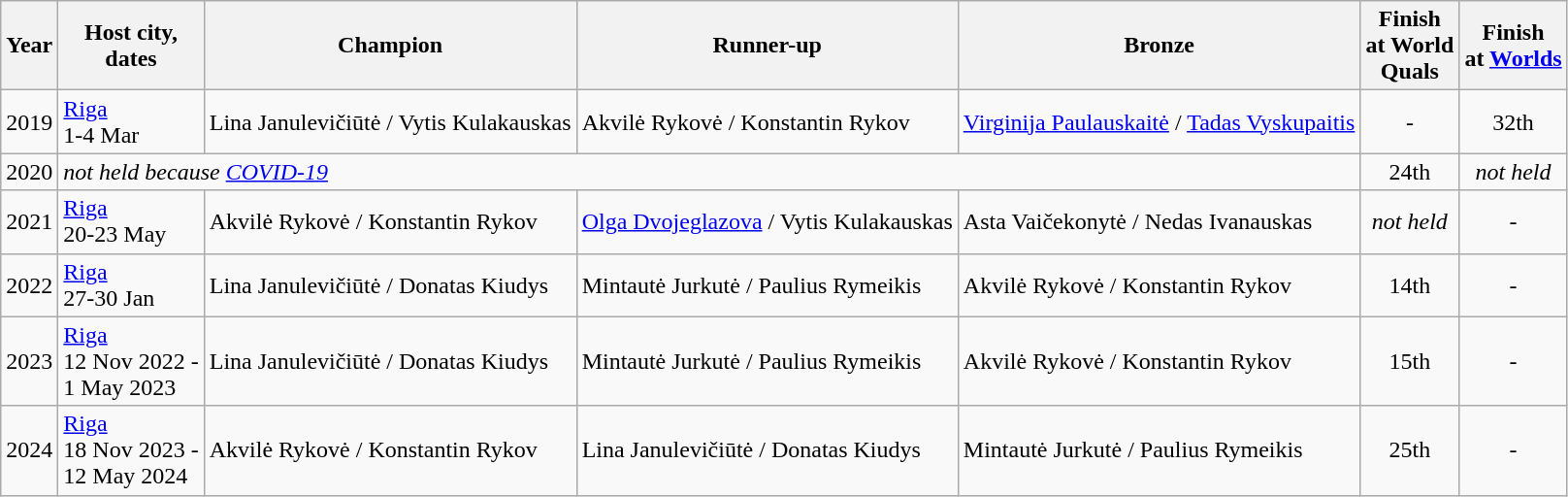<table class="wikitable" border="1">
<tr>
<th>Year</th>
<th>Host city,<br>dates</th>
<th>Champion</th>
<th>Runner-up</th>
<th>Bronze</th>
<th>Finish<br>at World<br>Quals</th>
<th>Finish<br>at <a href='#'>Worlds</a></th>
</tr>
<tr>
<td>2019</td>
<td><a href='#'>Riga</a><br>1-4 Mar</td>
<td>Lina Janulevičiūtė / Vytis Kulakauskas</td>
<td>Akvilė Rykovė / Konstantin Rykov</td>
<td><a href='#'>Virginija Paulauskaitė</a> / <a href='#'>Tadas Vyskupaitis</a></td>
<td align=center>-</td>
<td align=center>32th</td>
</tr>
<tr>
<td>2020</td>
<td colspan=4><em>not held because <a href='#'>COVID-19</a></em></td>
<td align=center>24th</td>
<td align=center><em>not held</em></td>
</tr>
<tr>
<td>2021</td>
<td><a href='#'>Riga</a><br>20-23 May</td>
<td>Akvilė Rykovė / Konstantin Rykov</td>
<td><a href='#'>Olga Dvojeglazova</a> / Vytis Kulakauskas</td>
<td>Asta Vaičekonytė / Nedas Ivanauskas</td>
<td align=center><em>not held</em></td>
<td align=center>-</td>
</tr>
<tr>
<td>2022</td>
<td><a href='#'>Riga</a><br>27-30 Jan</td>
<td>Lina Janulevičiūtė / Donatas Kiudys</td>
<td>Mintautė Jurkutė / Paulius Rymeikis</td>
<td>Akvilė Rykovė / Konstantin Rykov</td>
<td align=center>14th</td>
<td align=center>-</td>
</tr>
<tr>
<td>2023</td>
<td><a href='#'>Riga</a><br>12 Nov 2022 -<br>1 May 2023</td>
<td>Lina Janulevičiūtė / Donatas Kiudys</td>
<td>Mintautė Jurkutė / Paulius Rymeikis</td>
<td>Akvilė Rykovė / Konstantin Rykov</td>
<td align=center>15th</td>
<td align=center>-</td>
</tr>
<tr>
<td>2024</td>
<td><a href='#'>Riga</a><br>18 Nov 2023 -<br>12 May 2024</td>
<td>Akvilė Rykovė / Konstantin Rykov</td>
<td>Lina Janulevičiūtė / Donatas Kiudys</td>
<td>Mintautė Jurkutė / Paulius Rymeikis</td>
<td align=center>25th</td>
<td align=center>-</td>
</tr>
</table>
